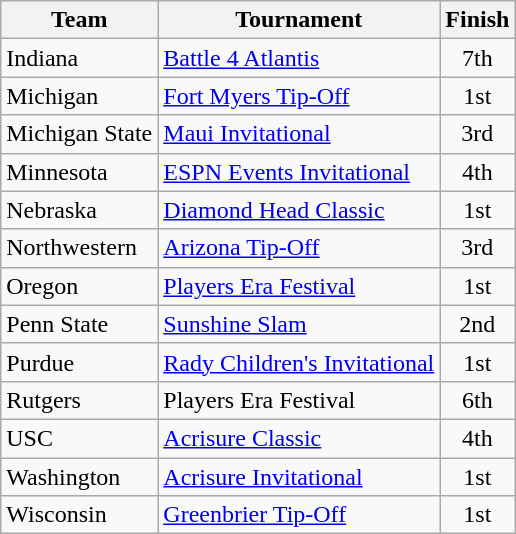<table class="wikitable">
<tr>
<th>Team</th>
<th>Tournament</th>
<th>Finish</th>
</tr>
<tr>
<td>Indiana</td>
<td><a href='#'>Battle 4 Atlantis</a></td>
<td align=center>7th</td>
</tr>
<tr>
<td>Michigan</td>
<td><a href='#'>Fort Myers Tip-Off</a></td>
<td align=center>1st</td>
</tr>
<tr>
<td>Michigan State</td>
<td><a href='#'>Maui Invitational</a></td>
<td align=center>3rd</td>
</tr>
<tr>
<td>Minnesota</td>
<td><a href='#'>ESPN Events Invitational</a></td>
<td align=center>4th</td>
</tr>
<tr>
<td>Nebraska</td>
<td><a href='#'>Diamond Head Classic</a></td>
<td align=center>1st</td>
</tr>
<tr>
<td>Northwestern</td>
<td><a href='#'>Arizona Tip-Off</a></td>
<td align=center>3rd</td>
</tr>
<tr>
<td>Oregon</td>
<td><a href='#'>Players Era Festival</a></td>
<td align=center>1st</td>
</tr>
<tr>
<td>Penn State</td>
<td><a href='#'>Sunshine Slam</a></td>
<td align=center>2nd</td>
</tr>
<tr>
<td>Purdue</td>
<td><a href='#'>Rady Children's Invitational</a></td>
<td align=center>1st</td>
</tr>
<tr>
<td>Rutgers</td>
<td>Players Era Festival</td>
<td align=center>6th</td>
</tr>
<tr>
<td>USC</td>
<td><a href='#'>Acrisure Classic</a></td>
<td align=center>4th</td>
</tr>
<tr>
<td>Washington</td>
<td><a href='#'>Acrisure Invitational</a></td>
<td align=center>1st</td>
</tr>
<tr>
<td>Wisconsin</td>
<td><a href='#'>Greenbrier Tip-Off</a></td>
<td align=center>1st</td>
</tr>
</table>
